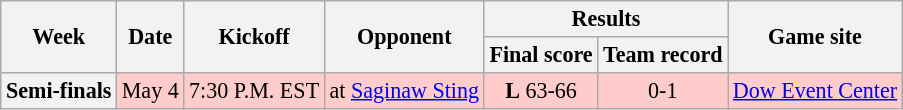<table class="wikitable" align="center" style="font-size: 92%">
<tr>
<th rowspan="2">Week</th>
<th rowspan="2">Date</th>
<th rowspan="2">Kickoff</th>
<th rowspan="2">Opponent</th>
<th colspan="2">Results</th>
<th rowspan="2">Game site</th>
</tr>
<tr>
<th>Final score</th>
<th>Team record</th>
</tr>
<tr style="background:#fcc">
<th>Semi-finals</th>
<td style="text-align:center;">May 4</td>
<td style="text-align:center;">7:30 P.M. EST</td>
<td style="text-align:center;">at <a href='#'>Saginaw Sting</a></td>
<td style="text-align:center;"><strong>L</strong> 63-66</td>
<td style="text-align:center;">0-1</td>
<td style="text-align:center;"><a href='#'>Dow Event Center</a></td>
</tr>
</table>
